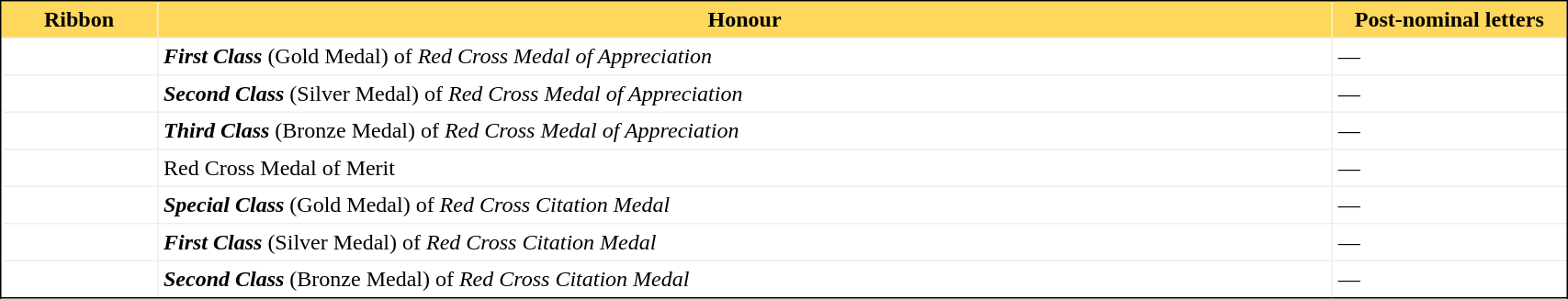<table border="2" cellpadding="4" cellspacing="0" style="width:90%; margin: 1em 1em 1em 0; background:white; border: 1px solid; border-collapse: collapse;">
<tr bgcolor="#FED85D">
<th width="10%" align="center">Ribbon</th>
<th width="75%" align="center">Honour</th>
<th width="15%" align="center">Post-nominal letters</th>
</tr>
<tr>
<td></td>
<td><strong><em>First Class</em></strong> (Gold Medal) of <em>Red Cross Medal of Appreciation</em></td>
<td>—</td>
</tr>
<tr>
<td></td>
<td><strong><em>Second Class</em></strong> (Silver Medal) of <em>Red Cross Medal of Appreciation</em></td>
<td>—</td>
</tr>
<tr>
<td></td>
<td><strong><em>Third Class</em></strong> (Bronze Medal) of <em>Red Cross Medal of Appreciation</em></td>
<td>—</td>
</tr>
<tr>
<td></td>
<td>Red Cross Medal of Merit</td>
<td>—</td>
</tr>
<tr>
<td></td>
<td><strong><em>Special Class</em></strong> (Gold Medal) of <em>Red Cross Citation Medal</em></td>
<td>—</td>
</tr>
<tr>
<td></td>
<td><strong><em>First Class</em></strong> (Silver Medal) of <em>Red Cross Citation Medal</em></td>
<td>—</td>
</tr>
<tr>
<td></td>
<td><strong><em>Second Class</em></strong> (Bronze Medal) of <em>Red Cross Citation Medal</em></td>
<td>—</td>
</tr>
<tr>
</tr>
</table>
